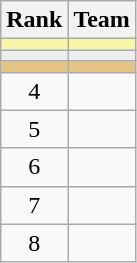<table class=wikitable style="text-align:center;">
<tr>
<th>Rank</th>
<th>Team</th>
</tr>
<tr bgcolor=#F7F6A8>
<td></td>
<td align=left></td>
</tr>
<tr bgcolor=#EDEDED>
<td></td>
<td align=left></td>
</tr>
<tr bgcolor=#E5C585>
<td></td>
<td align=left></td>
</tr>
<tr>
<td>4</td>
<td align=left></td>
</tr>
<tr>
<td>5</td>
<td align=left></td>
</tr>
<tr>
<td>6</td>
<td align=left></td>
</tr>
<tr>
<td>7</td>
<td align=left></td>
</tr>
<tr>
<td>8</td>
<td align=left></td>
</tr>
</table>
